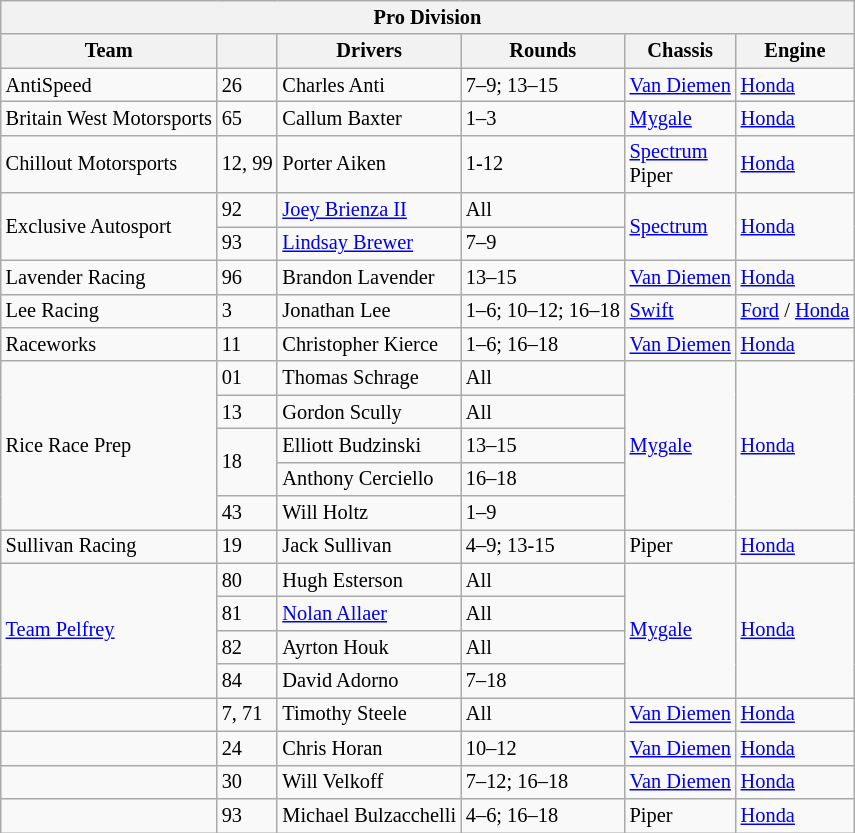<table class="wikitable sortable" style="font-size:85%;">
<tr>
<th colspan="6">Pro Division</th>
</tr>
<tr>
<th>Team</th>
<th></th>
<th>Drivers</th>
<th>Rounds</th>
<th>Chassis</th>
<th>Engine</th>
</tr>
<tr>
<td> AntiSpeed</td>
<td>26</td>
<td> Charles Anti</td>
<td>7–9; 13–15</td>
<td><a href='#'>Van Diemen</a></td>
<td><a href='#'>Honda</a></td>
</tr>
<tr>
<td> Britain West Motorsports</td>
<td>65</td>
<td> Callum Baxter</td>
<td>1–3</td>
<td><a href='#'>Mygale</a></td>
<td><a href='#'>Honda</a></td>
</tr>
<tr>
<td> Chillout Motorsports</td>
<td>12, 99</td>
<td> Porter Aiken</td>
<td>1-12</td>
<td><a href='#'>Spectrum</a><br>Piper</td>
<td><a href='#'>Honda</a></td>
</tr>
<tr>
<td rowspan="2"> Exclusive Autosport</td>
<td>92</td>
<td> <a href='#'>Joey Brienza II</a></td>
<td>All</td>
<td rowspan="2"><a href='#'>Spectrum</a></td>
<td rowspan="2"><a href='#'>Honda</a></td>
</tr>
<tr>
<td>93</td>
<td> <a href='#'>Lindsay Brewer</a></td>
<td>7–9</td>
</tr>
<tr>
<td> Lavender Racing</td>
<td>96</td>
<td> Brandon Lavender</td>
<td>13–15</td>
<td><a href='#'>Van Diemen</a></td>
<td><a href='#'>Honda</a></td>
</tr>
<tr>
<td> Lee Racing</td>
<td>3</td>
<td> Jonathan Lee</td>
<td>1–6; 10–12; 16–18</td>
<td><a href='#'>Swift</a></td>
<td><a href='#'>Ford</a> / <a href='#'>Honda</a></td>
</tr>
<tr>
<td> Raceworks</td>
<td>11</td>
<td> Christopher Kierce</td>
<td>1–6; 16–18</td>
<td><a href='#'>Van Diemen</a></td>
<td><a href='#'>Honda</a></td>
</tr>
<tr>
<td rowspan="5"> Rice Race Prep</td>
<td>01</td>
<td> Thomas Schrage</td>
<td>All</td>
<td rowspan="5"><a href='#'>Mygale</a></td>
<td rowspan="5"><a href='#'>Honda</a></td>
</tr>
<tr>
<td>13</td>
<td> Gordon Scully</td>
<td>All</td>
</tr>
<tr>
<td rowspan="2">18</td>
<td> Elliott Budzinski</td>
<td>13–15</td>
</tr>
<tr>
<td> Anthony Cerciello</td>
<td>16–18</td>
</tr>
<tr>
<td>43</td>
<td> Will Holtz</td>
<td>1–9</td>
</tr>
<tr>
<td> Sullivan Racing</td>
<td>19</td>
<td> Jack Sullivan</td>
<td>4–9; 13-15</td>
<td>Piper</td>
<td><a href='#'>Honda</a></td>
</tr>
<tr>
<td rowspan=4> <a href='#'>Team Pelfrey</a></td>
<td>80</td>
<td> Hugh Esterson</td>
<td>All</td>
<td rowspan=4><a href='#'>Mygale</a></td>
<td rowspan=4><a href='#'>Honda</a></td>
</tr>
<tr>
<td>81</td>
<td> <a href='#'>Nolan Allaer</a></td>
<td>All</td>
</tr>
<tr>
<td>82</td>
<td> Ayrton Houk</td>
<td>All</td>
</tr>
<tr>
<td>84</td>
<td> David Adorno</td>
<td>7–18</td>
</tr>
<tr>
<td></td>
<td>7, 71</td>
<td> Timothy Steele</td>
<td>All</td>
<td><a href='#'>Van Diemen</a></td>
<td><a href='#'>Honda</a></td>
</tr>
<tr>
<td></td>
<td>24</td>
<td> Chris Horan</td>
<td>10–12</td>
<td><a href='#'>Van Diemen</a></td>
<td><a href='#'>Honda</a></td>
</tr>
<tr>
<td></td>
<td>30</td>
<td> Will Velkoff</td>
<td>7–12; 16–18</td>
<td><a href='#'>Van Diemen</a></td>
<td><a href='#'>Honda</a></td>
</tr>
<tr>
<td></td>
<td>93</td>
<td> Michael Bulzacchelli</td>
<td>4–6; 16–18</td>
<td>Piper</td>
<td><a href='#'>Honda</a></td>
</tr>
</table>
